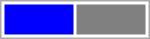<table style=" width: 100px; border: 1px solid #aaaaaa">
<tr>
<td style="background-color:blue"> </td>
<td style="background-color:gray"> </td>
</tr>
</table>
